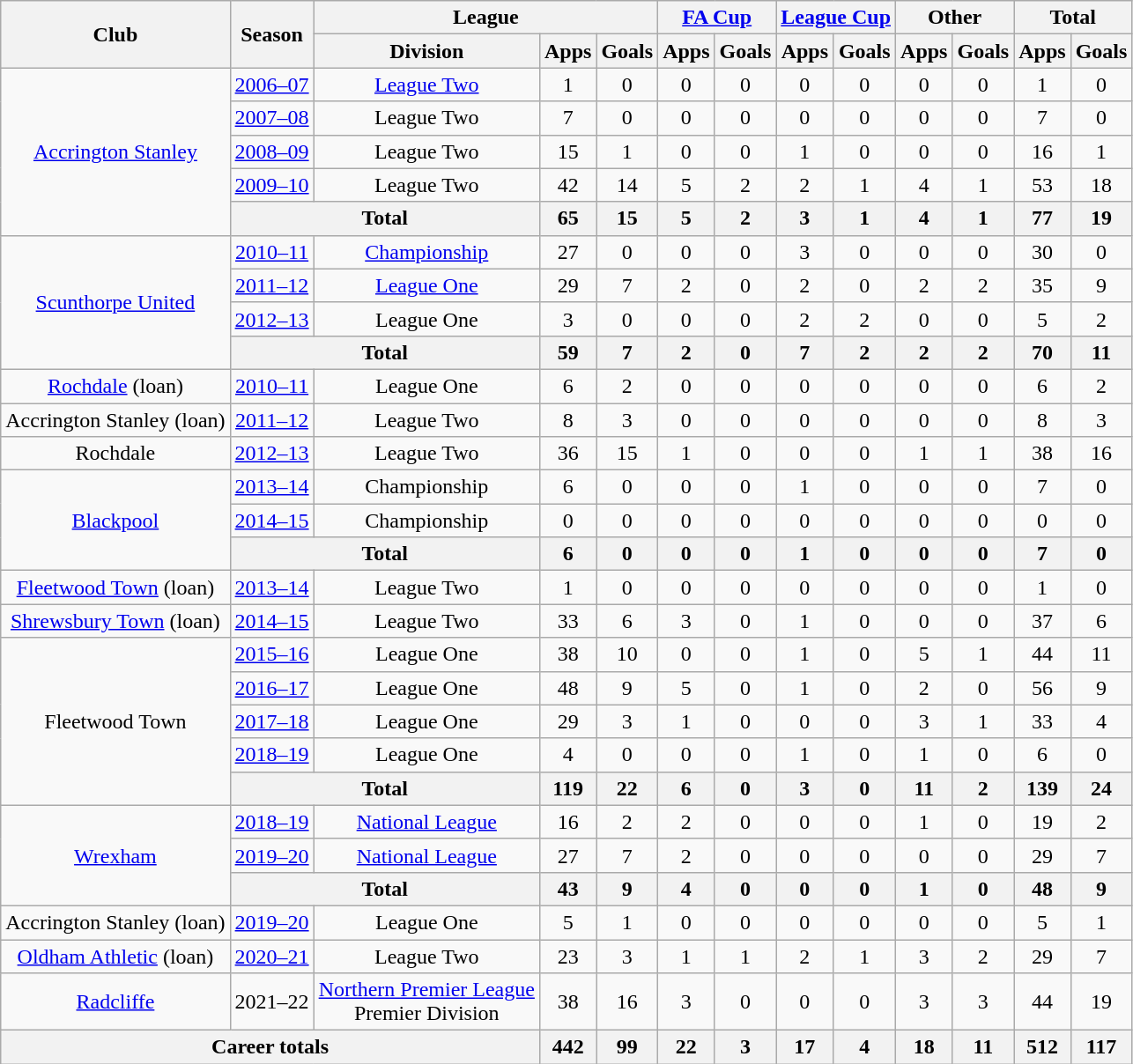<table class="wikitable" style="text-align: center">
<tr>
<th rowspan="2">Club</th>
<th rowspan="2">Season</th>
<th colspan="3">League</th>
<th colspan="2"><a href='#'>FA Cup</a></th>
<th colspan="2"><a href='#'>League Cup</a></th>
<th colspan="2">Other</th>
<th colspan="2">Total</th>
</tr>
<tr>
<th>Division</th>
<th>Apps</th>
<th>Goals</th>
<th>Apps</th>
<th>Goals</th>
<th>Apps</th>
<th>Goals</th>
<th>Apps</th>
<th>Goals</th>
<th>Apps</th>
<th>Goals</th>
</tr>
<tr>
<td rowspan="5"><a href='#'>Accrington Stanley</a></td>
<td><a href='#'>2006–07</a></td>
<td><a href='#'>League Two</a></td>
<td>1</td>
<td>0</td>
<td>0</td>
<td>0</td>
<td>0</td>
<td>0</td>
<td>0</td>
<td>0</td>
<td>1</td>
<td>0</td>
</tr>
<tr>
<td><a href='#'>2007–08</a></td>
<td>League Two</td>
<td>7</td>
<td>0</td>
<td>0</td>
<td>0</td>
<td>0</td>
<td>0</td>
<td>0</td>
<td>0</td>
<td>7</td>
<td>0</td>
</tr>
<tr>
<td><a href='#'>2008–09</a></td>
<td>League Two</td>
<td>15</td>
<td>1</td>
<td>0</td>
<td>0</td>
<td>1</td>
<td>0</td>
<td>0</td>
<td>0</td>
<td>16</td>
<td>1</td>
</tr>
<tr>
<td><a href='#'>2009–10</a></td>
<td>League Two</td>
<td>42</td>
<td>14</td>
<td>5</td>
<td>2</td>
<td>2</td>
<td>1</td>
<td>4</td>
<td>1</td>
<td>53</td>
<td>18</td>
</tr>
<tr>
<th colspan="2">Total</th>
<th>65</th>
<th>15</th>
<th>5</th>
<th>2</th>
<th>3</th>
<th>1</th>
<th>4</th>
<th>1</th>
<th>77</th>
<th>19</th>
</tr>
<tr>
<td rowspan="4"><a href='#'>Scunthorpe United</a></td>
<td><a href='#'>2010–11</a></td>
<td><a href='#'>Championship</a></td>
<td>27</td>
<td>0</td>
<td>0</td>
<td>0</td>
<td>3</td>
<td>0</td>
<td>0</td>
<td>0</td>
<td>30</td>
<td>0</td>
</tr>
<tr>
<td><a href='#'>2011–12</a></td>
<td><a href='#'>League One</a></td>
<td>29</td>
<td>7</td>
<td>2</td>
<td>0</td>
<td>2</td>
<td>0</td>
<td>2</td>
<td>2</td>
<td>35</td>
<td>9</td>
</tr>
<tr>
<td><a href='#'>2012–13</a></td>
<td>League One</td>
<td>3</td>
<td>0</td>
<td>0</td>
<td>0</td>
<td>2</td>
<td>2</td>
<td>0</td>
<td>0</td>
<td>5</td>
<td>2</td>
</tr>
<tr>
<th colspan="2">Total</th>
<th>59</th>
<th>7</th>
<th>2</th>
<th>0</th>
<th>7</th>
<th>2</th>
<th>2</th>
<th>2</th>
<th>70</th>
<th>11</th>
</tr>
<tr>
<td><a href='#'>Rochdale</a> (loan)</td>
<td><a href='#'>2010–11</a></td>
<td>League One</td>
<td>6</td>
<td>2</td>
<td>0</td>
<td>0</td>
<td>0</td>
<td>0</td>
<td>0</td>
<td>0</td>
<td>6</td>
<td>2</td>
</tr>
<tr>
<td>Accrington Stanley (loan)</td>
<td><a href='#'>2011–12</a></td>
<td>League Two</td>
<td>8</td>
<td>3</td>
<td>0</td>
<td>0</td>
<td>0</td>
<td>0</td>
<td>0</td>
<td>0</td>
<td>8</td>
<td>3</td>
</tr>
<tr>
<td>Rochdale</td>
<td><a href='#'>2012–13</a></td>
<td>League Two</td>
<td>36</td>
<td>15</td>
<td>1</td>
<td>0</td>
<td>0</td>
<td>0</td>
<td>1</td>
<td>1</td>
<td>38</td>
<td>16</td>
</tr>
<tr>
<td rowspan="3"><a href='#'>Blackpool</a></td>
<td><a href='#'>2013–14</a></td>
<td>Championship</td>
<td>6</td>
<td>0</td>
<td>0</td>
<td>0</td>
<td>1</td>
<td>0</td>
<td>0</td>
<td>0</td>
<td>7</td>
<td>0</td>
</tr>
<tr>
<td><a href='#'>2014–15</a></td>
<td>Championship</td>
<td>0</td>
<td>0</td>
<td>0</td>
<td>0</td>
<td>0</td>
<td>0</td>
<td>0</td>
<td>0</td>
<td>0</td>
<td>0</td>
</tr>
<tr>
<th colspan="2">Total</th>
<th>6</th>
<th>0</th>
<th>0</th>
<th>0</th>
<th>1</th>
<th>0</th>
<th>0</th>
<th>0</th>
<th>7</th>
<th>0</th>
</tr>
<tr>
<td><a href='#'>Fleetwood Town</a> (loan)</td>
<td><a href='#'>2013–14</a></td>
<td>League Two</td>
<td>1</td>
<td>0</td>
<td>0</td>
<td>0</td>
<td>0</td>
<td>0</td>
<td>0</td>
<td>0</td>
<td>1</td>
<td>0</td>
</tr>
<tr>
<td><a href='#'>Shrewsbury Town</a> (loan)</td>
<td><a href='#'>2014–15</a></td>
<td>League Two</td>
<td>33</td>
<td>6</td>
<td>3</td>
<td>0</td>
<td>1</td>
<td>0</td>
<td>0</td>
<td>0</td>
<td>37</td>
<td>6</td>
</tr>
<tr>
<td rowspan="5">Fleetwood Town</td>
<td><a href='#'>2015–16</a></td>
<td>League One</td>
<td>38</td>
<td>10</td>
<td>0</td>
<td>0</td>
<td>1</td>
<td>0</td>
<td>5</td>
<td>1</td>
<td>44</td>
<td>11</td>
</tr>
<tr>
<td><a href='#'>2016–17</a></td>
<td>League One</td>
<td>48</td>
<td>9</td>
<td>5</td>
<td>0</td>
<td>1</td>
<td>0</td>
<td>2</td>
<td>0</td>
<td>56</td>
<td>9</td>
</tr>
<tr>
<td><a href='#'>2017–18</a></td>
<td>League One</td>
<td>29</td>
<td>3</td>
<td>1</td>
<td>0</td>
<td>0</td>
<td>0</td>
<td>3</td>
<td>1</td>
<td>33</td>
<td>4</td>
</tr>
<tr>
<td><a href='#'>2018–19</a></td>
<td>League One</td>
<td>4</td>
<td>0</td>
<td>0</td>
<td>0</td>
<td>1</td>
<td>0</td>
<td>1</td>
<td>0</td>
<td>6</td>
<td>0</td>
</tr>
<tr>
<th colspan="2">Total</th>
<th>119</th>
<th>22</th>
<th>6</th>
<th>0</th>
<th>3</th>
<th>0</th>
<th>11</th>
<th>2</th>
<th>139</th>
<th>24</th>
</tr>
<tr>
<td rowspan="3"><a href='#'>Wrexham</a></td>
<td><a href='#'>2018–19</a></td>
<td><a href='#'>National League</a></td>
<td>16</td>
<td>2</td>
<td>2</td>
<td>0</td>
<td>0</td>
<td>0</td>
<td>1</td>
<td>0</td>
<td>19</td>
<td>2</td>
</tr>
<tr>
<td><a href='#'>2019–20</a></td>
<td><a href='#'>National League</a></td>
<td>27</td>
<td>7</td>
<td>2</td>
<td>0</td>
<td>0</td>
<td>0</td>
<td>0</td>
<td>0</td>
<td>29</td>
<td>7</td>
</tr>
<tr>
<th colspan="2">Total</th>
<th>43</th>
<th>9</th>
<th>4</th>
<th>0</th>
<th>0</th>
<th>0</th>
<th>1</th>
<th>0</th>
<th>48</th>
<th>9</th>
</tr>
<tr>
<td>Accrington Stanley (loan)</td>
<td><a href='#'>2019–20</a></td>
<td>League One</td>
<td>5</td>
<td>1</td>
<td>0</td>
<td>0</td>
<td>0</td>
<td>0</td>
<td>0</td>
<td>0</td>
<td>5</td>
<td>1</td>
</tr>
<tr>
<td><a href='#'>Oldham Athletic</a> (loan)</td>
<td><a href='#'>2020–21</a></td>
<td>League Two</td>
<td>23</td>
<td>3</td>
<td>1</td>
<td>1</td>
<td>2</td>
<td>1</td>
<td>3</td>
<td>2</td>
<td>29</td>
<td>7</td>
</tr>
<tr>
<td><a href='#'>Radcliffe</a></td>
<td>2021–22</td>
<td><a href='#'>Northern Premier League</a><br>Premier Division</td>
<td>38</td>
<td>16</td>
<td>3</td>
<td>0</td>
<td>0</td>
<td>0</td>
<td>3</td>
<td>3</td>
<td>44</td>
<td>19</td>
</tr>
<tr>
<th colspan="3">Career totals</th>
<th>442</th>
<th>99</th>
<th>22</th>
<th>3</th>
<th>17</th>
<th>4</th>
<th>18</th>
<th>11</th>
<th>512</th>
<th>117</th>
</tr>
</table>
